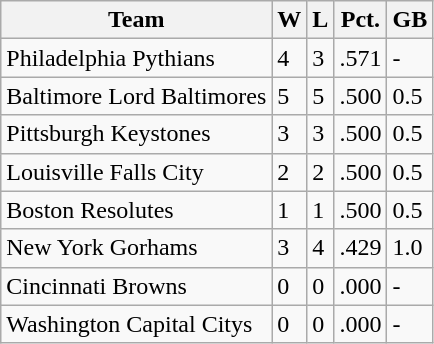<table class="wikitable">
<tr>
<th><strong>Team</strong></th>
<th><strong>W</strong></th>
<th><strong>L</strong></th>
<th><strong>Pct.</strong></th>
<th><strong>GB</strong></th>
</tr>
<tr>
<td>Philadelphia Pythians</td>
<td>4</td>
<td>3</td>
<td>.571</td>
<td>-</td>
</tr>
<tr>
<td>Baltimore Lord Baltimores</td>
<td>5</td>
<td>5</td>
<td>.500</td>
<td>0.5</td>
</tr>
<tr>
<td>Pittsburgh Keystones</td>
<td>3</td>
<td>3</td>
<td>.500</td>
<td>0.5</td>
</tr>
<tr>
<td>Louisville Falls City</td>
<td>2</td>
<td>2</td>
<td>.500</td>
<td>0.5</td>
</tr>
<tr>
<td>Boston Resolutes</td>
<td>1</td>
<td>1</td>
<td>.500</td>
<td>0.5</td>
</tr>
<tr>
<td>New York Gorhams</td>
<td>3</td>
<td>4</td>
<td>.429</td>
<td>1.0</td>
</tr>
<tr>
<td>Cincinnati Browns</td>
<td>0</td>
<td>0</td>
<td>.000</td>
<td>-</td>
</tr>
<tr>
<td>Washington Capital Citys</td>
<td>0</td>
<td>0</td>
<td>.000</td>
<td>-</td>
</tr>
</table>
